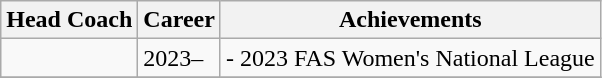<table class="wikitable">
<tr>
<th>Head Coach</th>
<th>Career</th>
<th>Achievements</th>
</tr>
<tr>
<td></td>
<td>2023–</td>
<td>- 2023 FAS Women's National League</td>
</tr>
<tr>
</tr>
</table>
